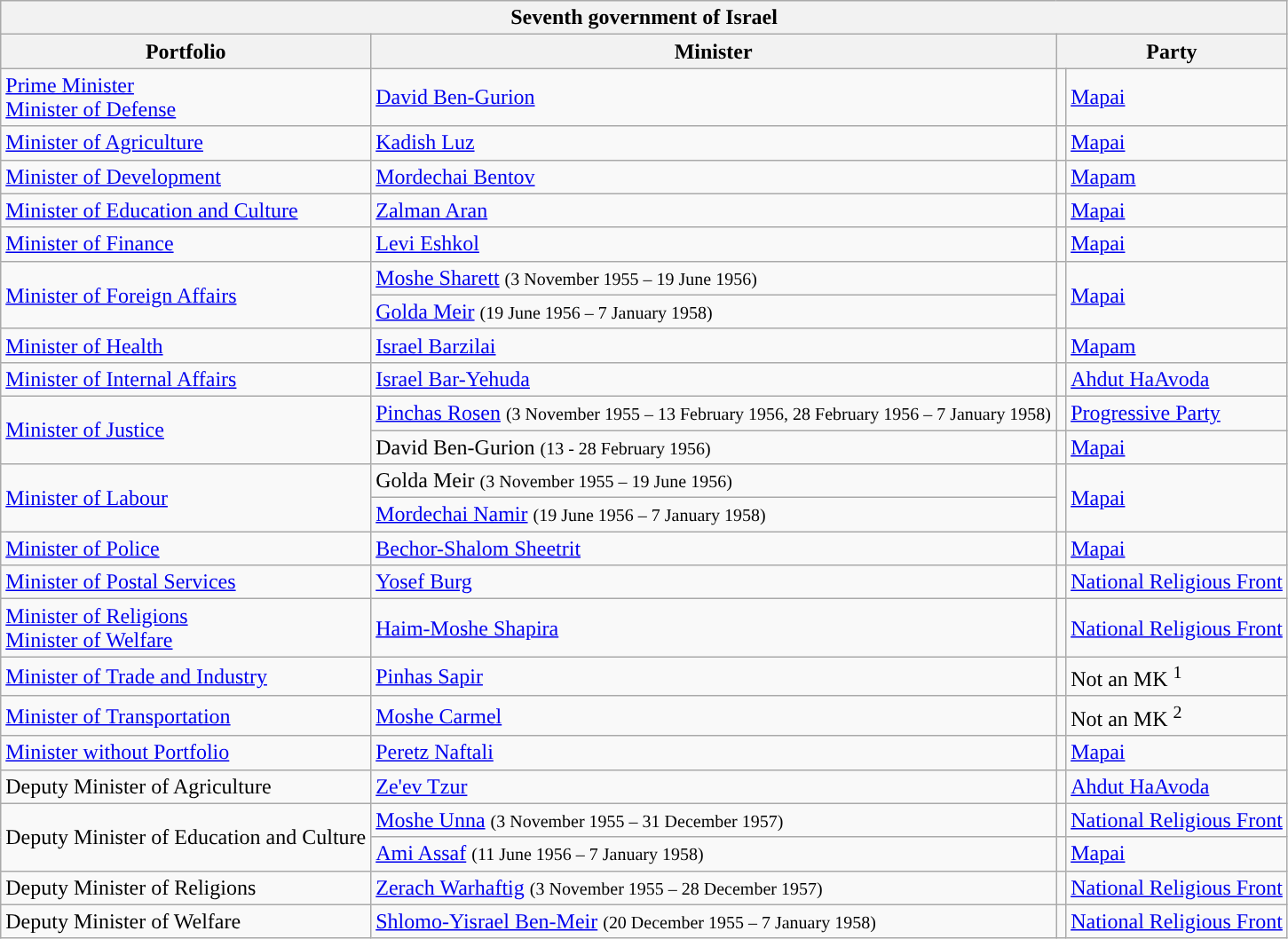<table class="wikitable sortable" style="text-align:left">
<tr>
<th colspan=4>Seventh government of Israel</th>
</tr>
<tr>
<th>Portfolio</th>
<th>Minister</th>
<th colspan=2>Party</th>
</tr>
<tr>
<td><a href='#'>Prime Minister</a><br><a href='#'>Minister of Defense</a></td>
<td><a href='#'>David Ben-Gurion</a></td>
<td style="background:"></td>
<td><a href='#'>Mapai</a></td>
</tr>
<tr>
<td><a href='#'>Minister of Agriculture</a></td>
<td><a href='#'>Kadish Luz</a></td>
<td style="background:"></td>
<td><a href='#'>Mapai</a></td>
</tr>
<tr>
<td><a href='#'>Minister of Development</a></td>
<td><a href='#'>Mordechai Bentov</a></td>
<td style="background:"></td>
<td><a href='#'>Mapam</a></td>
</tr>
<tr>
<td><a href='#'>Minister of Education and Culture</a></td>
<td><a href='#'>Zalman Aran</a></td>
<td style="background:"></td>
<td><a href='#'>Mapai</a></td>
</tr>
<tr>
<td><a href='#'>Minister of Finance</a></td>
<td><a href='#'>Levi Eshkol</a></td>
<td style="background:"></td>
<td><a href='#'>Mapai</a></td>
</tr>
<tr>
<td rowspan="2"><a href='#'>Minister of Foreign Affairs</a></td>
<td><a href='#'>Moshe Sharett</a> <small>(3 November 1955 – 19 June 1956)</small></td>
<td rowspan="2" style="background:"></td>
<td rowspan="2"><a href='#'>Mapai</a></td>
</tr>
<tr>
<td><a href='#'>Golda Meir</a> <small>(19 June 1956 – 7 January 1958)</small></td>
</tr>
<tr>
<td><a href='#'>Minister of Health</a></td>
<td><a href='#'>Israel Barzilai</a></td>
<td style="background:"></td>
<td><a href='#'>Mapam</a></td>
</tr>
<tr>
<td><a href='#'>Minister of Internal Affairs</a></td>
<td><a href='#'>Israel Bar-Yehuda</a></td>
<td style="background:"></td>
<td><a href='#'>Ahdut HaAvoda</a></td>
</tr>
<tr>
<td rowspan="2"><a href='#'>Minister of Justice</a></td>
<td><a href='#'>Pinchas Rosen</a> <small>(3 November 1955 – 13 February 1956, 28 February 1956 – 7 January 1958)</small></td>
<td style="background:"></td>
<td><a href='#'>Progressive Party</a></td>
</tr>
<tr>
<td>David Ben-Gurion <small>(13 - 28 February 1956)</small></td>
<td style="background:"></td>
<td><a href='#'>Mapai</a></td>
</tr>
<tr>
<td rowspan="2"><a href='#'>Minister of Labour</a></td>
<td>Golda Meir <small>(3 November 1955 – 19 June 1956)</small></td>
<td rowspan="2" style="background:"></td>
<td rowspan="2"><a href='#'>Mapai</a></td>
</tr>
<tr>
<td><a href='#'>Mordechai Namir</a> <small>(19 June 1956 – 7 January 1958)</small></td>
</tr>
<tr>
<td><a href='#'>Minister of Police</a></td>
<td><a href='#'>Bechor-Shalom Sheetrit</a></td>
<td style="background:"></td>
<td><a href='#'>Mapai</a></td>
</tr>
<tr>
<td><a href='#'>Minister of Postal Services</a></td>
<td><a href='#'>Yosef Burg</a></td>
<td style="background:"></td>
<td><a href='#'>National Religious Front</a></td>
</tr>
<tr>
<td><a href='#'>Minister of Religions</a><br><a href='#'>Minister of Welfare</a></td>
<td><a href='#'>Haim-Moshe Shapira</a></td>
<td style="background:"></td>
<td><a href='#'>National Religious Front</a></td>
</tr>
<tr>
<td><a href='#'>Minister of Trade and Industry</a></td>
<td><a href='#'>Pinhas Sapir</a></td>
<td style="background:"></td>
<td>Not an MK <sup>1</sup></td>
</tr>
<tr>
<td><a href='#'>Minister of Transportation</a></td>
<td><a href='#'>Moshe Carmel</a></td>
<td style="background:"></td>
<td>Not an MK <sup>2</sup></td>
</tr>
<tr>
<td><a href='#'>Minister without Portfolio</a></td>
<td><a href='#'>Peretz Naftali</a></td>
<td style="background:"></td>
<td><a href='#'>Mapai</a></td>
</tr>
<tr>
<td>Deputy Minister of Agriculture</td>
<td><a href='#'>Ze'ev Tzur</a></td>
<td style="background:"></td>
<td><a href='#'>Ahdut HaAvoda</a></td>
</tr>
<tr>
<td rowspan="2">Deputy Minister of Education and Culture</td>
<td><a href='#'>Moshe Unna</a> <small>(3 November 1955 – 31 December 1957)</small></td>
<td style="background:"></td>
<td><a href='#'>National Religious Front</a></td>
</tr>
<tr>
<td><a href='#'>Ami Assaf</a> <small>(11 June 1956 – 7 January 1958)</small></td>
<td style="background:"></td>
<td><a href='#'>Mapai</a></td>
</tr>
<tr>
<td>Deputy Minister of Religions</td>
<td><a href='#'>Zerach Warhaftig</a> <small>(3 November 1955 – 28 December 1957)</small></td>
<td style="background:"></td>
<td><a href='#'>National Religious Front</a></td>
</tr>
<tr>
<td>Deputy Minister of Welfare</td>
<td><a href='#'>Shlomo-Yisrael Ben-Meir</a> <small>(20 December 1955 – 7 January 1958)</small></td>
<td style="background:"></td>
<td><a href='#'>National Religious Front</a></td>
</tr>
</table>
